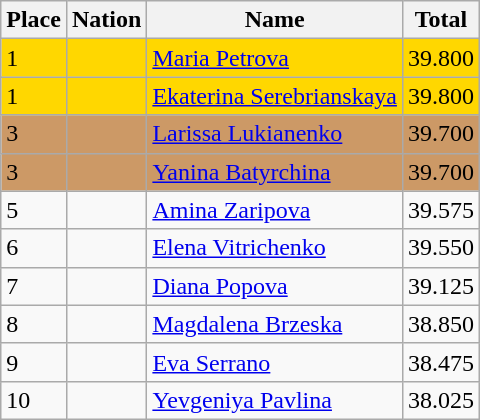<table class="wikitable">
<tr>
<th>Place</th>
<th>Nation</th>
<th>Name</th>
<th>Total</th>
</tr>
<tr bgcolor=gold>
<td>1</td>
<td></td>
<td><a href='#'>Maria Petrova</a></td>
<td>39.800</td>
</tr>
<tr bgcolor=gold>
<td>1</td>
<td></td>
<td><a href='#'>Ekaterina Serebrianskaya</a></td>
<td>39.800</td>
</tr>
<tr bgcolor=cc9966>
<td>3</td>
<td></td>
<td><a href='#'>Larissa Lukianenko</a></td>
<td>39.700</td>
</tr>
<tr bgcolor=cc9966>
<td>3</td>
<td></td>
<td><a href='#'>Yanina Batyrchina</a></td>
<td>39.700</td>
</tr>
<tr>
<td>5</td>
<td></td>
<td><a href='#'>Amina Zaripova</a></td>
<td>39.575</td>
</tr>
<tr>
<td>6</td>
<td></td>
<td><a href='#'>Elena Vitrichenko</a></td>
<td>39.550</td>
</tr>
<tr>
<td>7</td>
<td></td>
<td><a href='#'>Diana Popova</a></td>
<td>39.125</td>
</tr>
<tr>
<td>8</td>
<td></td>
<td><a href='#'>Magdalena Brzeska</a></td>
<td>38.850</td>
</tr>
<tr>
<td>9</td>
<td></td>
<td><a href='#'>Eva Serrano</a></td>
<td>38.475</td>
</tr>
<tr>
<td>10</td>
<td></td>
<td><a href='#'>Yevgeniya Pavlina</a></td>
<td>38.025</td>
</tr>
</table>
